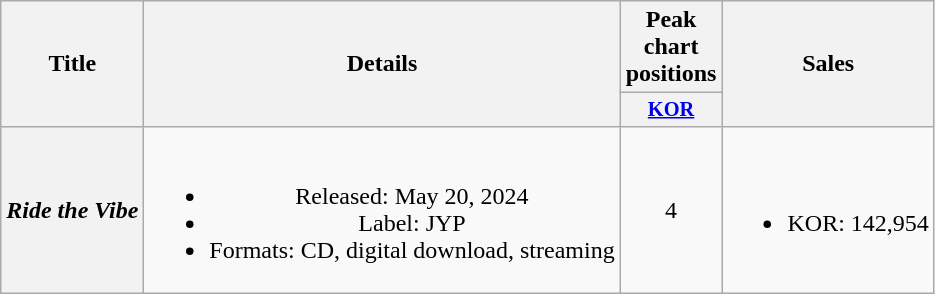<table class="wikitable plainrowheaders" style="text-align:center">
<tr>
<th scope="col" rowspan="2">Title</th>
<th scope="col" rowspan="2">Details</th>
<th scope="col" colspan="1">Peak chart positions</th>
<th scope="col" rowspan="2">Sales</th>
</tr>
<tr>
<th scope="col" style="width:2.75em;font-size:85%"><a href='#'>KOR</a><br></th>
</tr>
<tr>
<th scope="row"><em>Ride the Vibe</em></th>
<td><br><ul><li>Released: May 20, 2024</li><li>Label: JYP</li><li>Formats: CD, digital download, streaming</li></ul></td>
<td>4</td>
<td><br><ul><li>KOR: 142,954</li></ul></td>
</tr>
</table>
